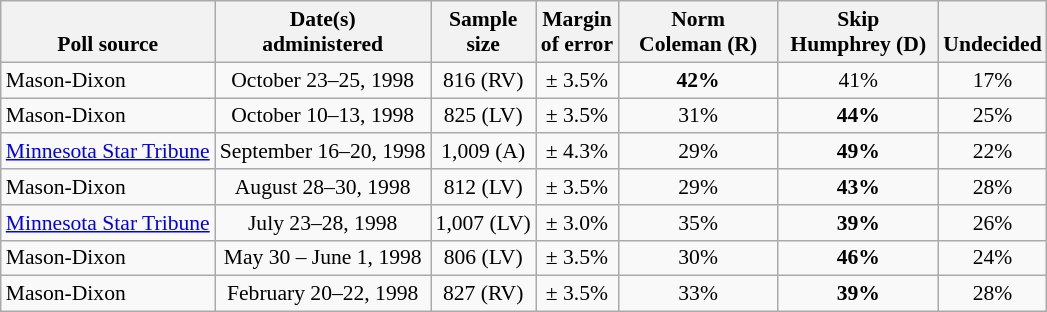<table class="wikitable" style="font-size:90%;text-align:center;">
<tr valign=bottom>
<th>Poll source</th>
<th>Date(s)<br>administered</th>
<th>Sample<br>size</th>
<th>Margin<br>of error</th>
<th style="width:100px;">Norm<br>Coleman (R)</th>
<th style="width:100px;">Skip<br>Humphrey (D)</th>
<th>Undecided</th>
</tr>
<tr>
<td style="text-align:left;">Mason-Dixon</td>
<td>October 23–25, 1998</td>
<td>816 (RV)</td>
<td>± 3.5%</td>
<td><strong>42%</strong></td>
<td>41%</td>
<td>17%</td>
</tr>
<tr>
<td style="text-align:left;">Mason-Dixon</td>
<td>October 10–13, 1998</td>
<td>825 (LV)</td>
<td>± 3.5%</td>
<td>31%</td>
<td><strong>44%</strong></td>
<td>25%</td>
</tr>
<tr>
<td style="text-align:left;"><a href='#'>Minnesota Star Tribune</a></td>
<td>September 16–20, 1998</td>
<td>1,009 (A)</td>
<td>± 4.3%</td>
<td>29%</td>
<td><strong>49%</strong></td>
<td>22%</td>
</tr>
<tr>
<td style="text-align:left;">Mason-Dixon</td>
<td>August 28–30, 1998</td>
<td>812 (LV)</td>
<td>± 3.5%</td>
<td>29%</td>
<td><strong>43%</strong></td>
<td>28%</td>
</tr>
<tr>
<td style="text-align:left;"><a href='#'>Minnesota Star Tribune</a></td>
<td>July 23–28, 1998</td>
<td>1,007 (LV)</td>
<td>± 3.0%</td>
<td>35%</td>
<td><strong>39%</strong></td>
<td>26%</td>
</tr>
<tr>
<td style="text-align:left;">Mason-Dixon</td>
<td>May 30 – June 1, 1998</td>
<td>806 (LV)</td>
<td>± 3.5%</td>
<td>30%</td>
<td><strong>46%</strong></td>
<td>24%</td>
</tr>
<tr>
<td style="text-align:left;">Mason-Dixon</td>
<td>February 20–22, 1998</td>
<td>827 (RV)</td>
<td>± 3.5%</td>
<td>33%</td>
<td><strong>39%</strong></td>
<td>28%</td>
</tr>
</table>
